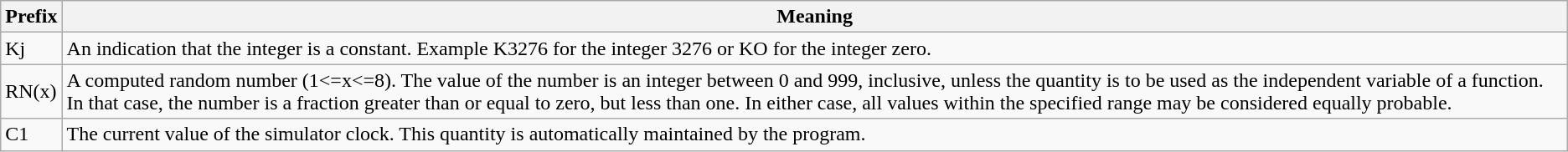<table class="wikitable">
<tr>
<th>Prefix</th>
<th>Meaning</th>
</tr>
<tr>
<td>Kj</td>
<td>An indication that the integer is a constant. Example K3276 for the integer 3276 or KO for the integer zero.</td>
</tr>
<tr>
<td>RN(x)</td>
<td>A computed random number (1<=x<=8). The value of the number is an integer between 0 and 999, inclusive, unless the quantity is to be used as the independent variable of a function. In that case, the number is a fraction greater than or equal to zero, but less than one. In either case, all values within the specified range may be considered equally probable.</td>
</tr>
<tr>
<td>C1</td>
<td>The current value of the simulator clock. This quantity is automatically maintained by the program.</td>
</tr>
</table>
